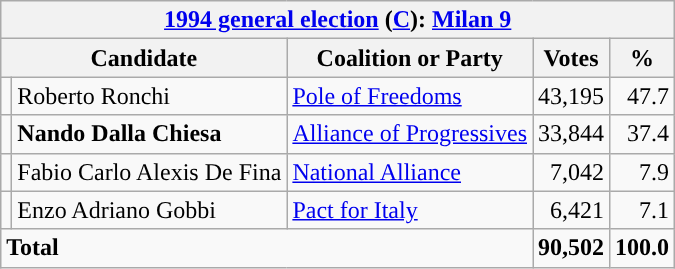<table class=wikitable style=text-align:right>
<tr>
<th colspan=5><a href='#'>1994 general election</a> (<a href='#'>C</a>): <a href='#'>Milan 9</a></th>
</tr>
<tr>
<th colspan=2>Candidate</th>
<th>Coalition or Party</th>
<th>Votes</th>
<th>%</th>
</tr>
<tr>
<td></td>
<td align=left>Roberto Ronchi</td>
<td align=left><a href='#'>Pole of Freedoms</a></td>
<td>43,195</td>
<td>47.7</td>
</tr>
<tr>
<td></td>
<td align=left><strong>Nando Dalla Chiesa</strong></td>
<td align=left><a href='#'>Alliance of Progressives</a></td>
<td>33,844</td>
<td>37.4</td>
</tr>
<tr>
<td></td>
<td align=left>Fabio Carlo Alexis De Fina</td>
<td align=left><a href='#'>National Alliance</a></td>
<td>7,042</td>
<td>7.9</td>
</tr>
<tr>
<td></td>
<td align=left>Enzo Adriano Gobbi</td>
<td align=left><a href='#'>Pact for Italy</a></td>
<td>6,421</td>
<td>7.1</td>
</tr>
<tr>
<td align=left colspan=3><strong>Total</strong></td>
<td><strong>90,502</strong></td>
<td><strong>100.0</strong></td>
</tr>
</table>
